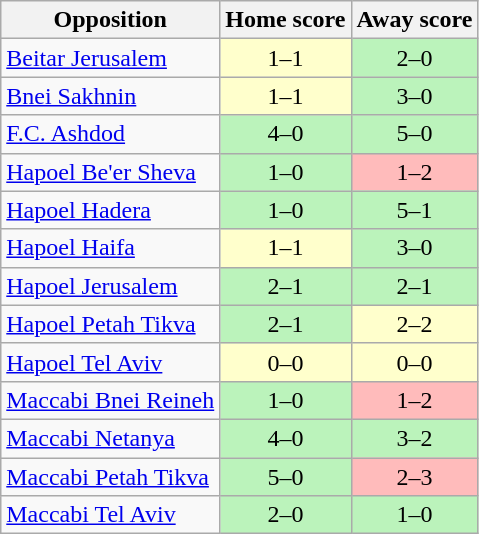<table class="wikitable" style="text-align: center;">
<tr>
<th>Opposition</th>
<th>Home score</th>
<th>Away score</th>
</tr>
<tr>
<td style="text-align:left"><a href='#'>Beitar Jerusalem</a></td>
<td bgcolor=#FFFFCC>1–1</td>
<td bgcolor=#BBF3BB>2–0</td>
</tr>
<tr>
<td style="text-align:left"><a href='#'>Bnei Sakhnin</a></td>
<td bgcolor=#FFFFCC>1–1</td>
<td bgcolor=#BBF3BB>3–0</td>
</tr>
<tr>
<td style="text-align:left"><a href='#'>F.C. Ashdod</a></td>
<td bgcolor=#BBF3BB>4–0</td>
<td bgcolor=#BBF3BB>5–0</td>
</tr>
<tr>
<td style="text-align:left"><a href='#'>Hapoel Be'er Sheva</a></td>
<td bgcolor=#BBF3BB>1–0</td>
<td bgcolor=#FFBBBB>1–2</td>
</tr>
<tr>
<td style="text-align:left"><a href='#'>Hapoel Hadera</a></td>
<td bgcolor=#BBF3BB>1–0</td>
<td bgcolor=#BBF3BB>5–1</td>
</tr>
<tr>
<td style="text-align:left"><a href='#'>Hapoel Haifa</a></td>
<td bgcolor=#FFFFCC>1–1</td>
<td bgcolor=#BBF3BB>3–0</td>
</tr>
<tr>
<td style="text-align:left"><a href='#'>Hapoel Jerusalem</a></td>
<td bgcolor=#BBF3BB>2–1</td>
<td bgcolor=#BBF3BB>2–1</td>
</tr>
<tr>
<td style="text-align:left"><a href='#'>Hapoel Petah Tikva</a></td>
<td bgcolor=#BBF3BB>2–1</td>
<td bgcolor=#FFFFCC>2–2</td>
</tr>
<tr>
<td style="text-align:left"><a href='#'>Hapoel Tel Aviv</a></td>
<td bgcolor=#FFFFCC>0–0</td>
<td bgcolor=#FFFFCC>0–0</td>
</tr>
<tr>
<td style="text-align:left"><a href='#'>Maccabi Bnei Reineh</a></td>
<td bgcolor=#BBF3BB>1–0</td>
<td bgcolor=#FFBBBB>1–2</td>
</tr>
<tr>
<td style="text-align:left"><a href='#'>Maccabi Netanya</a></td>
<td bgcolor=#BBF3BB>4–0</td>
<td bgcolor=#BBF3BB>3–2</td>
</tr>
<tr>
<td style="text-align:left"><a href='#'>Maccabi Petah Tikva</a></td>
<td bgcolor=#BBF3BB>5–0</td>
<td bgcolor=#FFBBBB>2–3</td>
</tr>
<tr>
<td style="text-align:left"><a href='#'>Maccabi Tel Aviv</a></td>
<td bgcolor=#BBF3BB>2–0</td>
<td bgcolor=#BBF3BB>1–0</td>
</tr>
</table>
